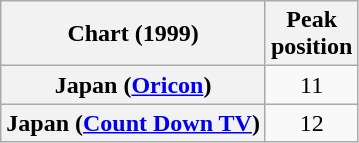<table class="wikitable plainrowheaders">
<tr>
<th>Chart (1999)</th>
<th>Peak<br>position</th>
</tr>
<tr>
<th scope="row">Japan (<a href='#'>Oricon</a>)</th>
<td style="text-align:center;">11</td>
</tr>
<tr>
<th scope="row">Japan (<a href='#'>Count Down TV</a>)</th>
<td style="text-align:center;">12</td>
</tr>
</table>
